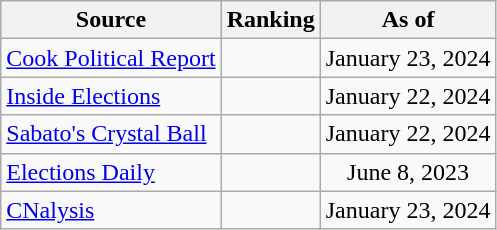<table class="wikitable" style="text-align:center">
<tr>
<th>Source</th>
<th>Ranking</th>
<th>As of</th>
</tr>
<tr>
<td align=left><a href='#'>Cook Political Report</a></td>
<td></td>
<td>January 23, 2024</td>
</tr>
<tr>
<td align=left><a href='#'>Inside Elections</a></td>
<td></td>
<td>January 22, 2024</td>
</tr>
<tr>
<td align=left><a href='#'>Sabato's Crystal Ball</a></td>
<td></td>
<td>January 22, 2024</td>
</tr>
<tr>
<td align=left><a href='#'>Elections Daily</a></td>
<td></td>
<td>June 8, 2023</td>
</tr>
<tr>
<td align=left><a href='#'>CNalysis</a></td>
<td></td>
<td>January 23, 2024</td>
</tr>
</table>
